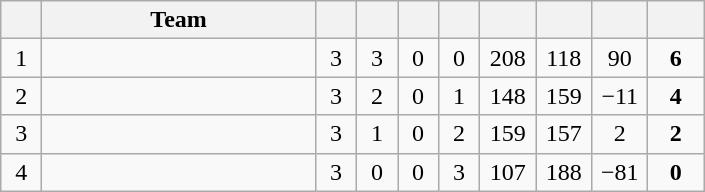<table class=wikitable style=text-align:center>
<tr>
<th width=20 abbr=Position></th>
<th width=175>Team</th>
<th width=20 abbr=Played></th>
<th width=20 abbr=Won></th>
<th width=20 abbr=Drawn></th>
<th width=20 abbr=Lost></th>
<th width=30 abbr=Goal For></th>
<th width=30 abbr=Goal Against></th>
<th width=30 abbr=Goal Difference></th>
<th width=30 abbr=Points></th>
</tr>
<tr>
<td>1 </td>
<td align=left></td>
<td>3</td>
<td>3</td>
<td>0</td>
<td>0</td>
<td>208</td>
<td>118</td>
<td>90</td>
<td><strong>6</strong></td>
</tr>
<tr>
<td>2 </td>
<td align=left></td>
<td>3</td>
<td>2</td>
<td>0</td>
<td>1</td>
<td>148</td>
<td>159</td>
<td>−11</td>
<td><strong>4</strong></td>
</tr>
<tr>
<td>3 </td>
<td align=left></td>
<td>3</td>
<td>1</td>
<td>0</td>
<td>2</td>
<td>159</td>
<td>157</td>
<td>2</td>
<td><strong>2</strong></td>
</tr>
<tr>
<td>4 </td>
<td align=left></td>
<td>3</td>
<td>0</td>
<td>0</td>
<td>3</td>
<td>107</td>
<td>188</td>
<td>−81</td>
<td><strong>0</strong></td>
</tr>
</table>
